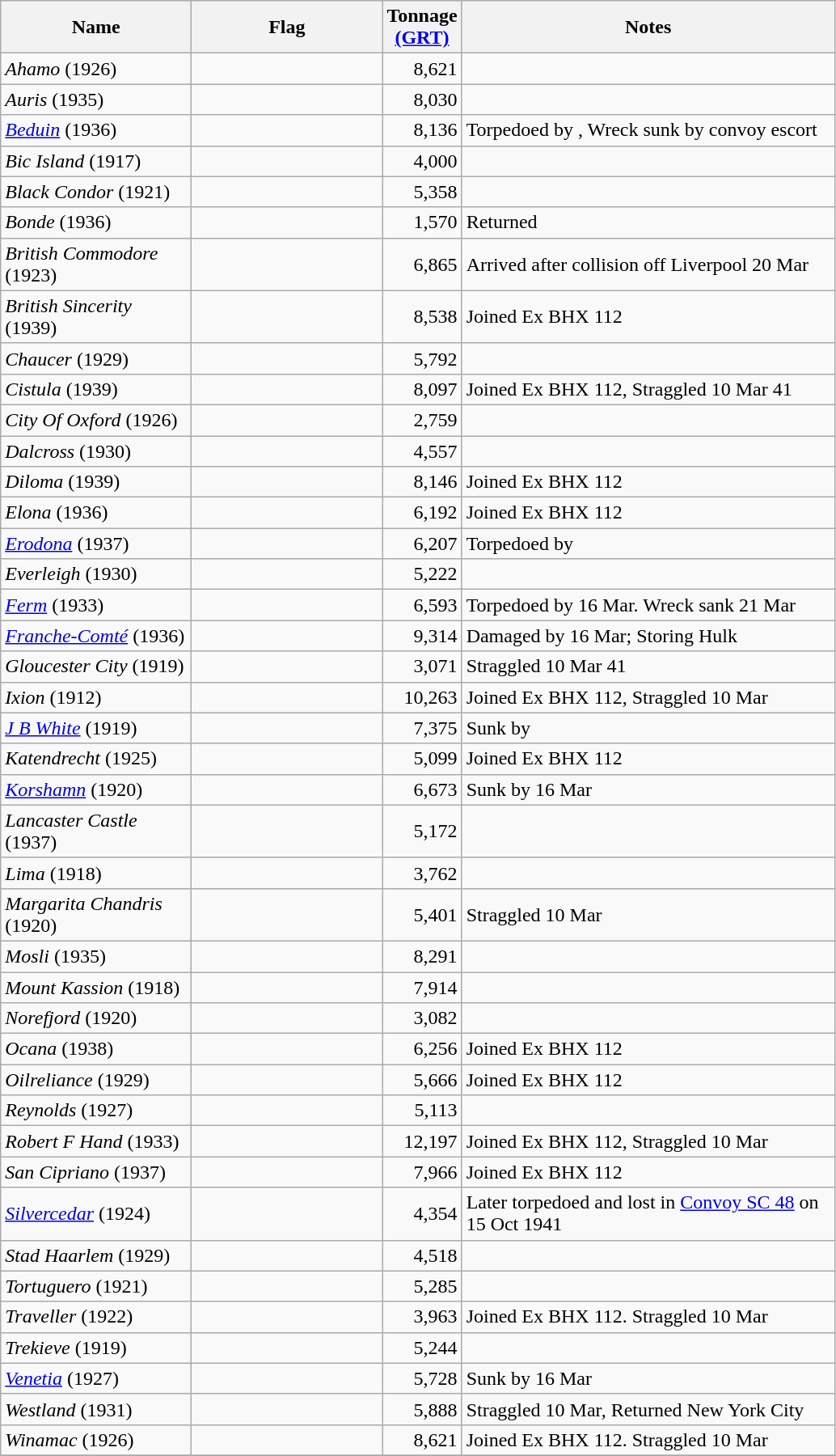<table class="wikitable sortable">
<tr>
<th scope="col" width="150px">Name</th>
<th scope="col" width="150px">Flag</th>
<th scope="col" width="30px">Tonnage <a href='#'>(GRT)</a></th>
<th scope="col" width="300px">Notes</th>
</tr>
<tr>
<td align="left"><em>Ahamo</em> (1926)</td>
<td align="left"></td>
<td align="right">8,621</td>
<td align="left"></td>
</tr>
<tr>
<td align="left"><em>Auris</em> (1935)</td>
<td align="left"></td>
<td align="right">8,030</td>
<td align="left"></td>
</tr>
<tr>
<td align="left"><em><a href='#'>Beduin</a></em> (1936)</td>
<td align="left"></td>
<td align="right">8,136</td>
<td align="left">Torpedoed by , Wreck sunk by convoy escort</td>
</tr>
<tr>
<td align="left"><em>Bic Island</em> (1917)</td>
<td align="left"></td>
<td align="right">4,000</td>
<td align="left"></td>
</tr>
<tr>
<td align="left"><em>Black Condor</em> (1921)</td>
<td align="left"></td>
<td align="right">5,358</td>
<td align="left"></td>
</tr>
<tr>
<td align="left"><em>Bonde</em> (1936)</td>
<td align="left"></td>
<td align="right">1,570</td>
<td align="left">Returned</td>
</tr>
<tr>
<td align="left"><em>British Commodore</em> (1923)</td>
<td align="left"></td>
<td align="right">6,865</td>
<td align="left">Arrived after collision off Liverpool 20 Mar</td>
</tr>
<tr>
<td align="left"><em>British Sincerity</em> (1939)</td>
<td align="left"></td>
<td align="right">8,538</td>
<td align="left">Joined Ex BHX 112</td>
</tr>
<tr>
<td align="left"><em>Chaucer</em> (1929)</td>
<td align="left"></td>
<td align="right">5,792</td>
<td align="left"></td>
</tr>
<tr>
<td align="left"><em>Cistula</em> (1939)</td>
<td align="left"></td>
<td align="right">8,097</td>
<td align="left">Joined Ex BHX 112, Straggled 10 Mar 41</td>
</tr>
<tr>
<td align="left"><em>City Of Oxford</em> (1926)</td>
<td align="left"></td>
<td align="right">2,759</td>
<td align="left"></td>
</tr>
<tr>
<td align="left"><em>Dalcross</em> (1930)</td>
<td align="left"></td>
<td align="right">4,557</td>
<td align="left"></td>
</tr>
<tr>
<td align="left"><em>Diloma</em> (1939)</td>
<td align="left"></td>
<td align="right">8,146</td>
<td align="left">Joined Ex BHX 112</td>
</tr>
<tr>
<td align="left"><em>Elona</em> (1936)</td>
<td align="left"></td>
<td align="right">6,192</td>
<td align="left">Joined Ex BHX 112</td>
</tr>
<tr>
<td align="left"><em><a href='#'>Erodona</a></em> (1937)</td>
<td align="left"></td>
<td align="right">6,207</td>
<td align="left">Torpedoed by </td>
</tr>
<tr>
<td align="left"><em>Everleigh</em> (1930)</td>
<td align="left"></td>
<td align="right">5,222</td>
<td align="left"></td>
</tr>
<tr>
<td align="left"><em><a href='#'>Ferm</a></em> (1933)</td>
<td align="left"></td>
<td align="right">6,593</td>
<td align="left">Torpedoed by  16 Mar. Wreck sank 21 Mar</td>
</tr>
<tr>
<td align="left"><em><a href='#'>Franche-Comté</a></em> (1936)</td>
<td align="left"></td>
<td align="right">9,314</td>
<td align="left">Damaged by  16 Mar; Storing Hulk</td>
</tr>
<tr>
<td align="left"><em>Gloucester City</em> (1919)</td>
<td align="left"></td>
<td align="right">3,071</td>
<td align="left">Straggled 10 Mar 41</td>
</tr>
<tr>
<td align="left"><em>Ixion</em> (1912)</td>
<td align="left"></td>
<td align="right">10,263</td>
<td align="left">Joined Ex BHX 112, Straggled 10 Mar</td>
</tr>
<tr>
<td align="left"><em><a href='#'>J B White</a></em> (1919)</td>
<td align="left"></td>
<td align="right">7,375</td>
<td align="left">Sunk by </td>
</tr>
<tr>
<td align="left"><em>Katendrecht</em> (1925)</td>
<td align="left"></td>
<td align="right">5,099</td>
<td align="left">Joined Ex BHX 112</td>
</tr>
<tr>
<td align="left"><em><a href='#'>Korshamn</a></em> (1920)</td>
<td align="left"></td>
<td align="right">6,673</td>
<td align="left">Sunk by  16 Mar</td>
</tr>
<tr>
<td align="left"><em>Lancaster Castle</em> (1937)</td>
<td align="left"></td>
<td align="right">5,172</td>
<td align="left"></td>
</tr>
<tr>
<td align="left"><em>Lima</em> (1918)</td>
<td align="left"></td>
<td align="right">3,762</td>
<td align="left"></td>
</tr>
<tr>
<td align="left"><em>Margarita Chandris</em> (1920)</td>
<td align="left"></td>
<td align="right">5,401</td>
<td align="left">Straggled 10 Mar</td>
</tr>
<tr>
<td align="left"><em>Mosli</em> (1935)</td>
<td align="left"></td>
<td align="right">8,291</td>
<td align="left"></td>
</tr>
<tr>
<td align="left"><em>Mount Kassion</em> (1918)</td>
<td align="left"></td>
<td align="right">7,914</td>
<td align="left"></td>
</tr>
<tr>
<td align="left"><em>Norefjord</em> (1920)</td>
<td align="left"></td>
<td align="right">3,082</td>
<td align="left"></td>
</tr>
<tr>
<td align="left"><em>Ocana</em> (1938)</td>
<td align="left"></td>
<td align="right">6,256</td>
<td align="left">Joined Ex BHX 112</td>
</tr>
<tr>
<td align="left"><em>Oilreliance</em> (1929)</td>
<td align="left"></td>
<td align="right">5,666</td>
<td align="left">Joined Ex BHX 112</td>
</tr>
<tr>
<td align="left"><em>Reynolds</em> (1927)</td>
<td align="left"></td>
<td align="right">5,113</td>
<td align="left"></td>
</tr>
<tr>
<td align="left"><em>Robert F Hand</em> (1933)</td>
<td align="left"></td>
<td align="right">12,197</td>
<td align="left">Joined Ex BHX 112, Straggled 10 Mar</td>
</tr>
<tr>
<td align="left"><em>San Cipriano</em> (1937)</td>
<td align="left"></td>
<td align="right">7,966</td>
<td align="left">Joined Ex BHX 112</td>
</tr>
<tr>
<td align="left"><em><a href='#'>Silvercedar</a></em> (1924)</td>
<td align="left"></td>
<td align="right">4,354</td>
<td align="left">Later torpedoed and lost in <a href='#'>Convoy SC 48</a> on 15 Oct 1941</td>
</tr>
<tr>
<td align="left"><em>Stad Haarlem</em> (1929)</td>
<td align="left"></td>
<td align="right">4,518</td>
<td align="left"></td>
</tr>
<tr>
<td align="left"><em>Tortuguero</em> (1921)</td>
<td align="left"></td>
<td align="right">5,285</td>
<td align="left"></td>
</tr>
<tr>
<td align="left"><em>Traveller</em> (1922)</td>
<td align="left"></td>
<td align="right">3,963</td>
<td align="left">Joined Ex BHX 112. Straggled 10 Mar</td>
</tr>
<tr>
<td align="left"><em>Trekieve</em> (1919)</td>
<td align="left"></td>
<td align="right">5,244</td>
<td align="left"></td>
</tr>
<tr>
<td align="left"><em><a href='#'>Venetia</a></em> (1927)</td>
<td align="left"></td>
<td align="right">5,728</td>
<td align="left">Sunk by  16 Mar</td>
</tr>
<tr>
<td align="left"><em>Westland</em> (1931)</td>
<td align="left"></td>
<td align="right">5,888</td>
<td align="left">Straggled 10 Mar, Returned New York City</td>
</tr>
<tr>
<td align="left"><em>Winamac</em> (1926)</td>
<td align="left"></td>
<td align="right">8,621</td>
<td align="left">Joined Ex BHX 112. Straggled 10 Mar</td>
</tr>
<tr>
</tr>
</table>
